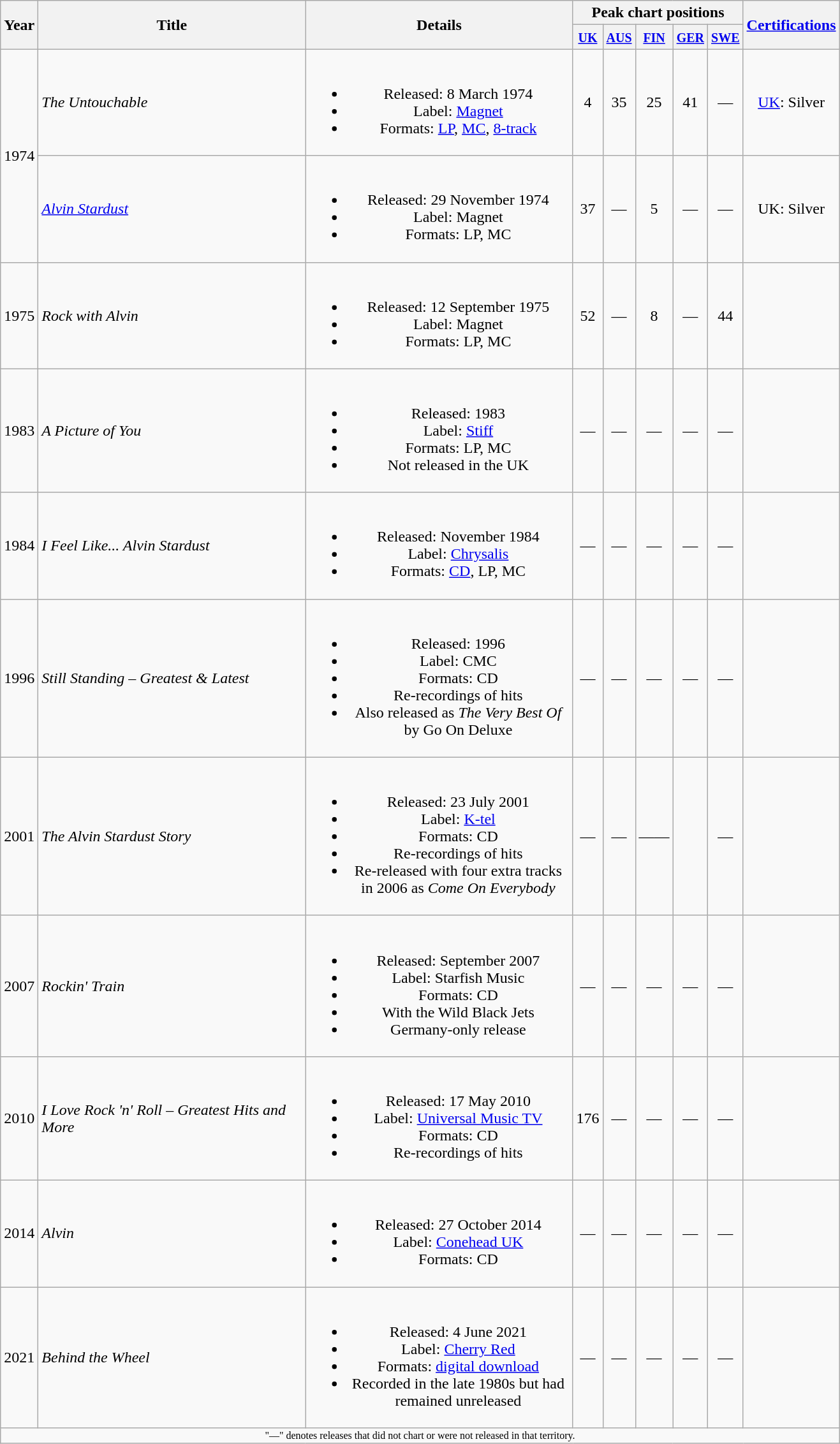<table class="wikitable" style="text-align:center">
<tr>
<th rowspan="2">Year</th>
<th rowspan="2" style="width:17em;">Title</th>
<th rowspan="2" style="width:17em;">Details</th>
<th colspan="5">Peak chart positions</th>
<th rowspan="2"><a href='#'>Certifications</a></th>
</tr>
<tr>
<th><small><a href='#'>UK</a></small><br></th>
<th><small><a href='#'>AUS</a></small><br></th>
<th><small><a href='#'>FIN</a></small><br></th>
<th><small><a href='#'>GER</a></small><br></th>
<th><small><a href='#'>SWE</a></small><br></th>
</tr>
<tr>
<td rowspan="2">1974</td>
<td align="left"><em>The Untouchable</em></td>
<td><br><ul><li>Released: 8 March 1974</li><li>Label: <a href='#'>Magnet</a></li><li>Formats: <a href='#'>LP</a>, <a href='#'>MC</a>, <a href='#'>8-track</a></li></ul></td>
<td>4</td>
<td>35</td>
<td>25</td>
<td>41</td>
<td>—</td>
<td><a href='#'>UK</a>: Silver</td>
</tr>
<tr>
<td align="left"><em><a href='#'>Alvin Stardust</a></em></td>
<td><br><ul><li>Released: 29 November 1974</li><li>Label: Magnet</li><li>Formats: LP, MC</li></ul></td>
<td>37</td>
<td>—</td>
<td>5</td>
<td>—</td>
<td>—</td>
<td>UK: Silver</td>
</tr>
<tr>
<td>1975</td>
<td align="left"><em>Rock with Alvin</em></td>
<td><br><ul><li>Released: 12 September 1975</li><li>Label: Magnet</li><li>Formats: LP, MC</li></ul></td>
<td>52</td>
<td>—</td>
<td>8</td>
<td>—</td>
<td>44</td>
<td></td>
</tr>
<tr>
<td>1983</td>
<td align="left"><em>A Picture of You</em></td>
<td><br><ul><li>Released: 1983</li><li>Label: <a href='#'>Stiff</a></li><li>Formats: LP, MC</li><li>Not released in the UK</li></ul></td>
<td>—</td>
<td>—</td>
<td>—</td>
<td>—</td>
<td>—</td>
<td></td>
</tr>
<tr>
<td>1984</td>
<td align="left"><em>I Feel Like... Alvin Stardust</em></td>
<td><br><ul><li>Released: November 1984</li><li>Label: <a href='#'>Chrysalis</a></li><li>Formats: <a href='#'>CD</a>, LP, MC</li></ul></td>
<td>—</td>
<td>—</td>
<td>—</td>
<td>—</td>
<td>—</td>
<td></td>
</tr>
<tr>
<td>1996</td>
<td align="left"><em>Still Standing – Greatest & Latest</em></td>
<td><br><ul><li>Released: 1996</li><li>Label: CMC</li><li>Formats: CD</li><li>Re-recordings of hits</li><li>Also released as <em>The Very Best Of</em> by Go On Deluxe</li></ul></td>
<td>—</td>
<td>—</td>
<td>—</td>
<td>—</td>
<td>—</td>
<td></td>
</tr>
<tr>
<td>2001</td>
<td align="left"><em>The Alvin Stardust Story</em></td>
<td><br><ul><li>Released: 23 July 2001</li><li>Label: <a href='#'>K-tel</a></li><li>Formats: CD</li><li>Re-recordings of hits</li><li>Re-released with four extra tracks in 2006 as <em>Come On Everybody</em></li></ul></td>
<td>—</td>
<td>—</td>
<td>——</td>
<td></td>
<td>—</td>
<td></td>
</tr>
<tr>
<td>2007</td>
<td align="left"><em>Rockin' Train</em></td>
<td><br><ul><li>Released: September 2007</li><li>Label: Starfish Music</li><li>Formats: CD</li><li>With the Wild Black Jets</li><li>Germany-only release</li></ul></td>
<td>—</td>
<td>—</td>
<td>—</td>
<td>—</td>
<td>—</td>
<td></td>
</tr>
<tr>
<td>2010</td>
<td align="left"><em>I Love Rock 'n' Roll – Greatest Hits and More</em></td>
<td><br><ul><li>Released: 17 May 2010</li><li>Label: <a href='#'>Universal Music TV</a></li><li>Formats: CD</li><li>Re-recordings of hits</li></ul></td>
<td>176</td>
<td>—</td>
<td>—</td>
<td>—</td>
<td>—</td>
<td></td>
</tr>
<tr>
<td>2014</td>
<td align="left"><em>Alvin</em></td>
<td><br><ul><li>Released: 27 October 2014</li><li>Label: <a href='#'>Conehead UK</a></li><li>Formats: CD</li></ul></td>
<td>—</td>
<td>—</td>
<td>—</td>
<td>—</td>
<td>—</td>
<td></td>
</tr>
<tr>
<td>2021</td>
<td align="left"><em>Behind the Wheel</em></td>
<td><br><ul><li>Released: 4 June 2021</li><li>Label: <a href='#'>Cherry Red</a></li><li>Formats: <a href='#'>digital download</a></li><li>Recorded in the late 1980s but had remained unreleased</li></ul></td>
<td>—</td>
<td>—</td>
<td>—</td>
<td>—</td>
<td>—</td>
<td></td>
</tr>
<tr>
<td colspan="9" style="font-size:8pt">"—" denotes releases that did not chart or were not released in that territory.</td>
</tr>
</table>
